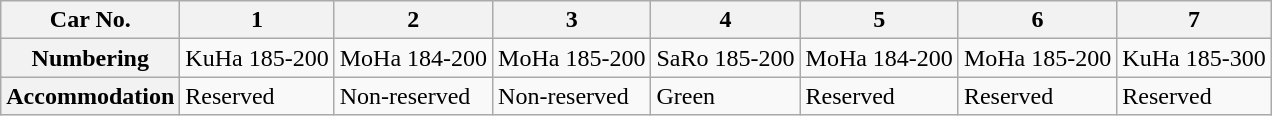<table class="wikitable">
<tr>
<th>Car No.</th>
<th>1</th>
<th>2</th>
<th>3</th>
<th>4</th>
<th>5</th>
<th>6</th>
<th>7</th>
</tr>
<tr>
<th>Numbering</th>
<td>KuHa 185-200</td>
<td>MoHa 184-200</td>
<td>MoHa 185-200</td>
<td>SaRo 185-200</td>
<td>MoHa 184-200</td>
<td>MoHa 185-200</td>
<td>KuHa 185-300</td>
</tr>
<tr>
<th>Accommodation</th>
<td>Reserved</td>
<td>Non-reserved</td>
<td>Non-reserved</td>
<td>Green</td>
<td>Reserved</td>
<td>Reserved</td>
<td>Reserved</td>
</tr>
</table>
